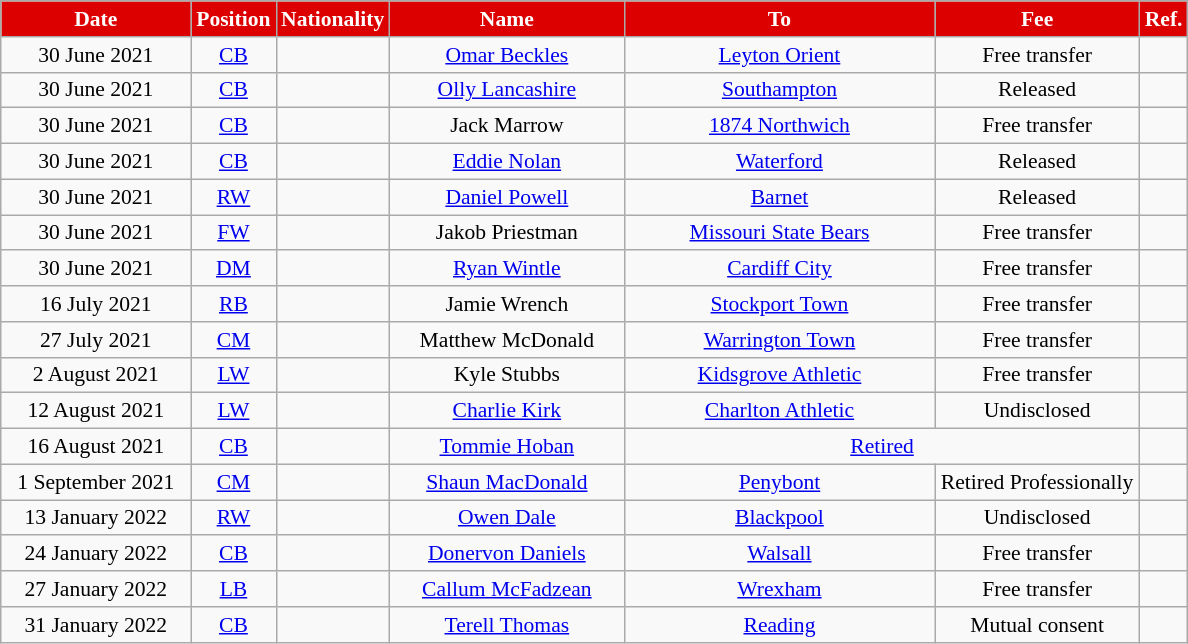<table class="wikitable"  style="text-align:center; font-size:90%; ">
<tr>
<th style="color:#fff; background:#d00; width:120px;">Date</th>
<th style="color:#fff; background:#d00; width:50px;">Position</th>
<th style="color:#fff; background:#d00; width:50px;">Nationality</th>
<th style="color:#fff; background:#d00; width:150px;">Name</th>
<th style="color:#fff; background:#d00; width:200px;">To</th>
<th style="color:#fff; background:#d00; width:130px;">Fee</th>
<th style="color:#fff; background:#d00; width:25px;">Ref.</th>
</tr>
<tr>
<td>30 June 2021</td>
<td><a href='#'>CB</a></td>
<td></td>
<td><a href='#'>Omar Beckles</a></td>
<td> <a href='#'>Leyton Orient</a></td>
<td>Free transfer</td>
<td></td>
</tr>
<tr>
<td>30 June 2021</td>
<td><a href='#'>CB</a></td>
<td></td>
<td><a href='#'>Olly Lancashire</a></td>
<td> <a href='#'>Southampton</a></td>
<td>Released</td>
<td></td>
</tr>
<tr>
<td>30 June 2021</td>
<td><a href='#'>CB</a></td>
<td></td>
<td>Jack Marrow</td>
<td> <a href='#'>1874 Northwich</a></td>
<td>Free transfer</td>
<td></td>
</tr>
<tr>
<td>30 June 2021</td>
<td><a href='#'>CB</a></td>
<td></td>
<td><a href='#'>Eddie Nolan</a></td>
<td> <a href='#'>Waterford</a></td>
<td>Released</td>
<td></td>
</tr>
<tr>
<td>30 June 2021</td>
<td><a href='#'>RW</a></td>
<td></td>
<td><a href='#'>Daniel Powell</a></td>
<td> <a href='#'>Barnet</a></td>
<td>Released</td>
<td></td>
</tr>
<tr>
<td>30 June 2021</td>
<td><a href='#'>FW</a></td>
<td></td>
<td>Jakob Priestman</td>
<td> <a href='#'>Missouri State Bears</a></td>
<td>Free transfer</td>
<td></td>
</tr>
<tr>
<td>30 June 2021</td>
<td><a href='#'>DM</a></td>
<td></td>
<td><a href='#'>Ryan Wintle</a></td>
<td> <a href='#'>Cardiff City</a></td>
<td>Free transfer</td>
<td></td>
</tr>
<tr>
<td>16 July 2021</td>
<td><a href='#'>RB</a></td>
<td></td>
<td>Jamie Wrench</td>
<td> <a href='#'>Stockport Town</a></td>
<td>Free transfer</td>
<td></td>
</tr>
<tr>
<td>27 July 2021</td>
<td><a href='#'>CM</a></td>
<td></td>
<td>Matthew McDonald</td>
<td> <a href='#'>Warrington Town</a></td>
<td>Free transfer</td>
<td></td>
</tr>
<tr>
<td>2 August 2021</td>
<td><a href='#'>LW</a></td>
<td></td>
<td>Kyle Stubbs</td>
<td> <a href='#'>Kidsgrove Athletic</a></td>
<td>Free transfer</td>
<td></td>
</tr>
<tr>
<td>12 August 2021</td>
<td><a href='#'>LW</a></td>
<td></td>
<td><a href='#'>Charlie Kirk</a></td>
<td> <a href='#'>Charlton Athletic</a></td>
<td>Undisclosed</td>
<td></td>
</tr>
<tr>
<td>16 August 2021</td>
<td><a href='#'>CB</a></td>
<td></td>
<td><a href='#'>Tommie Hoban</a></td>
<td colspan="2"><a href='#'>Retired</a></td>
<td></td>
</tr>
<tr>
<td>1 September 2021</td>
<td><a href='#'>CM</a></td>
<td></td>
<td><a href='#'>Shaun MacDonald</a></td>
<td> <a href='#'>Penybont</a></td>
<td>Retired Professionally</td>
<td></td>
</tr>
<tr>
<td>13 January 2022</td>
<td><a href='#'>RW</a></td>
<td></td>
<td><a href='#'>Owen Dale</a></td>
<td> <a href='#'>Blackpool</a></td>
<td>Undisclosed</td>
<td></td>
</tr>
<tr>
<td>24 January 2022</td>
<td><a href='#'>CB</a></td>
<td></td>
<td><a href='#'>Donervon Daniels</a></td>
<td> <a href='#'>Walsall</a></td>
<td>Free transfer</td>
<td></td>
</tr>
<tr>
<td>27 January 2022</td>
<td><a href='#'>LB</a></td>
<td></td>
<td><a href='#'>Callum McFadzean</a></td>
<td> <a href='#'>Wrexham</a></td>
<td>Free transfer</td>
<td></td>
</tr>
<tr>
<td>31 January 2022</td>
<td><a href='#'>CB</a></td>
<td></td>
<td><a href='#'>Terell Thomas</a></td>
<td> <a href='#'>Reading</a></td>
<td>Mutual consent</td>
<td></td>
</tr>
</table>
